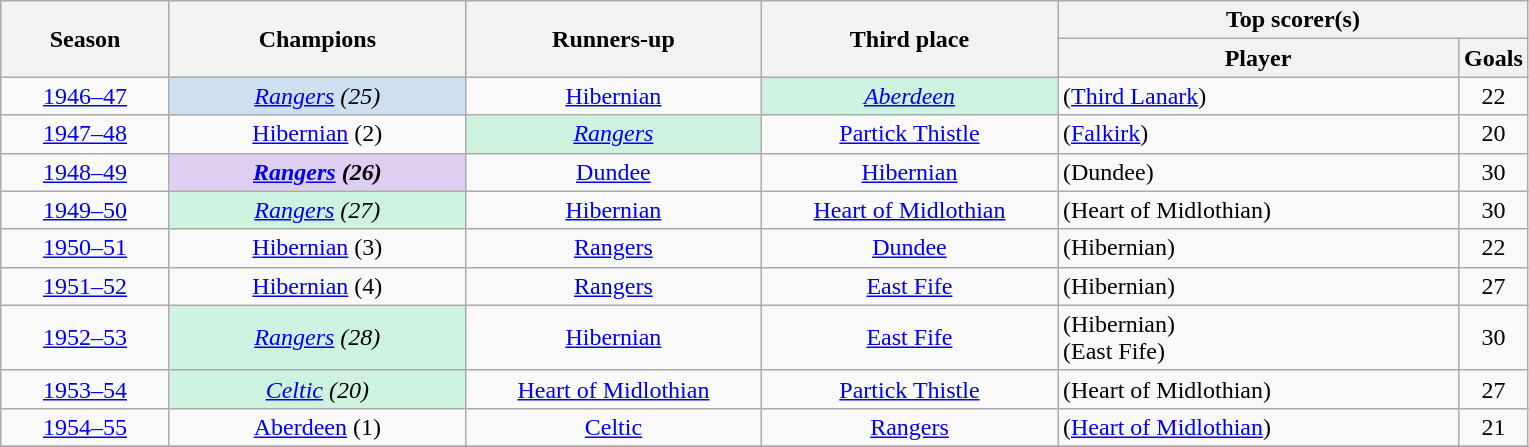<table class="wikitable" style="text-align: center;">
<tr>
<th rowspan=2 width=105>Season</th>
<th rowspan=2 width=190>Champions</th>
<th rowspan=2 width=190>Runners-up</th>
<th rowspan=2 width=190>Third place</th>
<th colspan=2>Top scorer(s)</th>
</tr>
<tr>
<th width=260>Player</th>
<th>Goals</th>
</tr>
<tr>
<td><a href='#'>1946–47</a></td>
<td bgcolor="CEDFF2"><em><a href='#'>Rangers</a> (25)</em></td>
<td><a href='#'>Hibernian</a></td>
<td bgcolor="#CEF2E0"><em><a href='#'>Aberdeen</a></em></td>
<td align=left> (<a href='#'>Third Lanark</a>)</td>
<td>22</td>
</tr>
<tr>
<td><a href='#'>1947–48</a></td>
<td><a href='#'>Hibernian</a> (2)</td>
<td bgcolor="#CEF2E0"><em><a href='#'>Rangers</a></em></td>
<td><a href='#'>Partick Thistle</a></td>
<td align=left> (<a href='#'>Falkirk</a>)</td>
<td>20</td>
</tr>
<tr>
<td><a href='#'>1948–49</a></td>
<td bgcolor="DDCEF2"><strong><em><a href='#'>Rangers</a> (26)</em></strong></td>
<td><a href='#'>Dundee</a></td>
<td><a href='#'>Hibernian</a></td>
<td align=left> (Dundee)</td>
<td>30</td>
</tr>
<tr>
<td><a href='#'>1949–50</a></td>
<td bgcolor="CEF2E0"><em><a href='#'>Rangers</a> (27)</em></td>
<td><a href='#'>Hibernian</a></td>
<td><a href='#'>Heart of Midlothian</a></td>
<td align=left> (Heart of Midlothian)</td>
<td>30</td>
</tr>
<tr>
<td><a href='#'>1950–51</a></td>
<td><a href='#'>Hibernian</a> (3)</td>
<td><a href='#'>Rangers</a></td>
<td><a href='#'>Dundee</a></td>
<td align=left> (Hibernian)</td>
<td>22</td>
</tr>
<tr>
<td><a href='#'>1951–52</a></td>
<td><a href='#'>Hibernian</a> (4)</td>
<td><a href='#'>Rangers</a></td>
<td><a href='#'>East Fife</a></td>
<td align=left> (Hibernian)</td>
<td>27</td>
</tr>
<tr>
<td><a href='#'>1952–53</a></td>
<td bgcolor="CEF2E0"><em><a href='#'>Rangers</a> (28)</em></td>
<td><a href='#'>Hibernian</a></td>
<td><a href='#'>East Fife</a></td>
<td align=left> (Hibernian)<br> (East Fife)</td>
<td>30</td>
</tr>
<tr>
<td><a href='#'>1953–54</a></td>
<td bgcolor="CEF2E0"><em><a href='#'>Celtic</a> (20)</em></td>
<td><a href='#'>Heart of Midlothian</a></td>
<td><a href='#'>Partick Thistle</a></td>
<td align=left> (Heart of Midlothian)</td>
<td>27</td>
</tr>
<tr>
<td><a href='#'>1954–55</a></td>
<td><a href='#'>Aberdeen</a> (1)</td>
<td><a href='#'>Celtic</a></td>
<td><a href='#'>Rangers</a></td>
<td align=left> (<a href='#'>Heart of Midlothian</a>)</td>
<td>21</td>
</tr>
<tr>
</tr>
</table>
